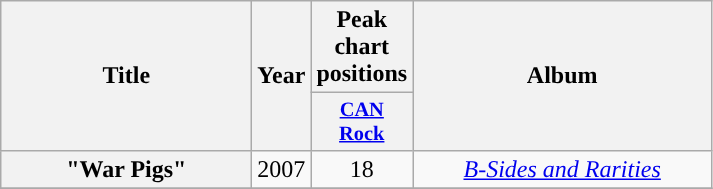<table class="wikitable plainrowheaders" style="text-align:center;">
<tr>
<th scope="col" rowspan="2" style="width:10em;">Title</th>
<th scope="col" rowspan="2" style="width:2em;">Year</th>
<th scope="col" colspan="1">Peak chart positions</th>
<th scope="col" rowspan="2" style="width:12em;">Album</th>
</tr>
<tr>
<th scope="col" style="width:2.5em; font-size:85%;"><a href='#'>CAN<br>Rock</a><br></th>
</tr>
<tr>
<th scope="row">"War Pigs"</th>
<td>2007</td>
<td>18</td>
<td><em><a href='#'>B-Sides and Rarities</a></em></td>
</tr>
<tr>
</tr>
</table>
